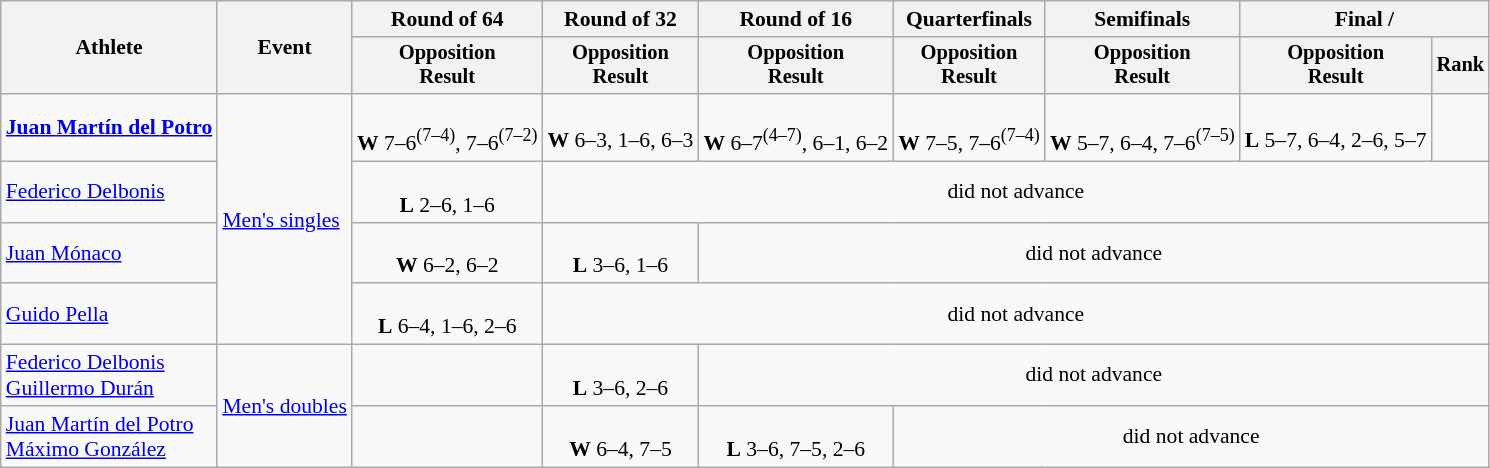<table class="wikitable" style="font-size:90%;">
<tr>
<th rowspan=2>Athlete</th>
<th rowspan=2>Event</th>
<th>Round of 64</th>
<th>Round of 32</th>
<th>Round of 16</th>
<th>Quarterfinals</th>
<th>Semifinals</th>
<th colspan=2>Final / </th>
</tr>
<tr style="font-size:95%">
<th>Opposition<br>Result</th>
<th>Opposition<br>Result</th>
<th>Opposition<br>Result</th>
<th>Opposition<br>Result</th>
<th>Opposition<br>Result</th>
<th>Opposition<br>Result</th>
<th>Rank</th>
</tr>
<tr align=center>
<td align=left><strong><a href='#'>Juan Martín del Potro</a></strong></td>
<td align=left rowspan=4><a href='#'>Men's singles</a></td>
<td><br><strong>W</strong> 7–6<sup>(7–4)</sup>, 7–6<sup>(7–2)</sup></td>
<td><br><strong>W</strong> 6–3, 1–6, 6–3</td>
<td><br><strong>W</strong> 6–7<sup>(4–7)</sup>, 6–1, 6–2</td>
<td><br><strong>W</strong> 7–5, 7–6<sup>(7–4)</sup></td>
<td><br><strong>W</strong> 5–7, 6–4, 7–6<sup>(7–5)</sup></td>
<td><br><strong>L</strong> 5–7, 6–4, 2–6, 5–7</td>
<td></td>
</tr>
<tr align=center>
<td align=left><a href='#'>Federico Delbonis</a></td>
<td><br><strong>L</strong> 2–6, 1–6</td>
<td colspan=6>did not advance</td>
</tr>
<tr align=center>
<td align=left><a href='#'>Juan Mónaco</a></td>
<td><br><strong>W</strong> 6–2, 6–2</td>
<td><br><strong>L</strong> 3–6, 1–6</td>
<td colspan=5>did not advance</td>
</tr>
<tr align=center>
<td align=left><a href='#'>Guido Pella</a></td>
<td><br><strong>L</strong> 6–4, 1–6, 2–6</td>
<td colspan=6>did not advance</td>
</tr>
<tr align=center>
<td align=left><a href='#'>Federico Delbonis</a><br><a href='#'>Guillermo Durán</a></td>
<td align=left rowspan=2><a href='#'>Men's doubles</a></td>
<td></td>
<td><br><strong>L</strong> 3–6, 2–6</td>
<td colspan=5>did not advance</td>
</tr>
<tr align=center>
<td align=left><a href='#'>Juan Martín del Potro</a><br><a href='#'>Máximo González</a></td>
<td></td>
<td><br><strong>W</strong> 6–4, 7–5</td>
<td><br><strong>L</strong> 3–6, 7–5, 2–6</td>
<td colspan=4>did not advance</td>
</tr>
</table>
